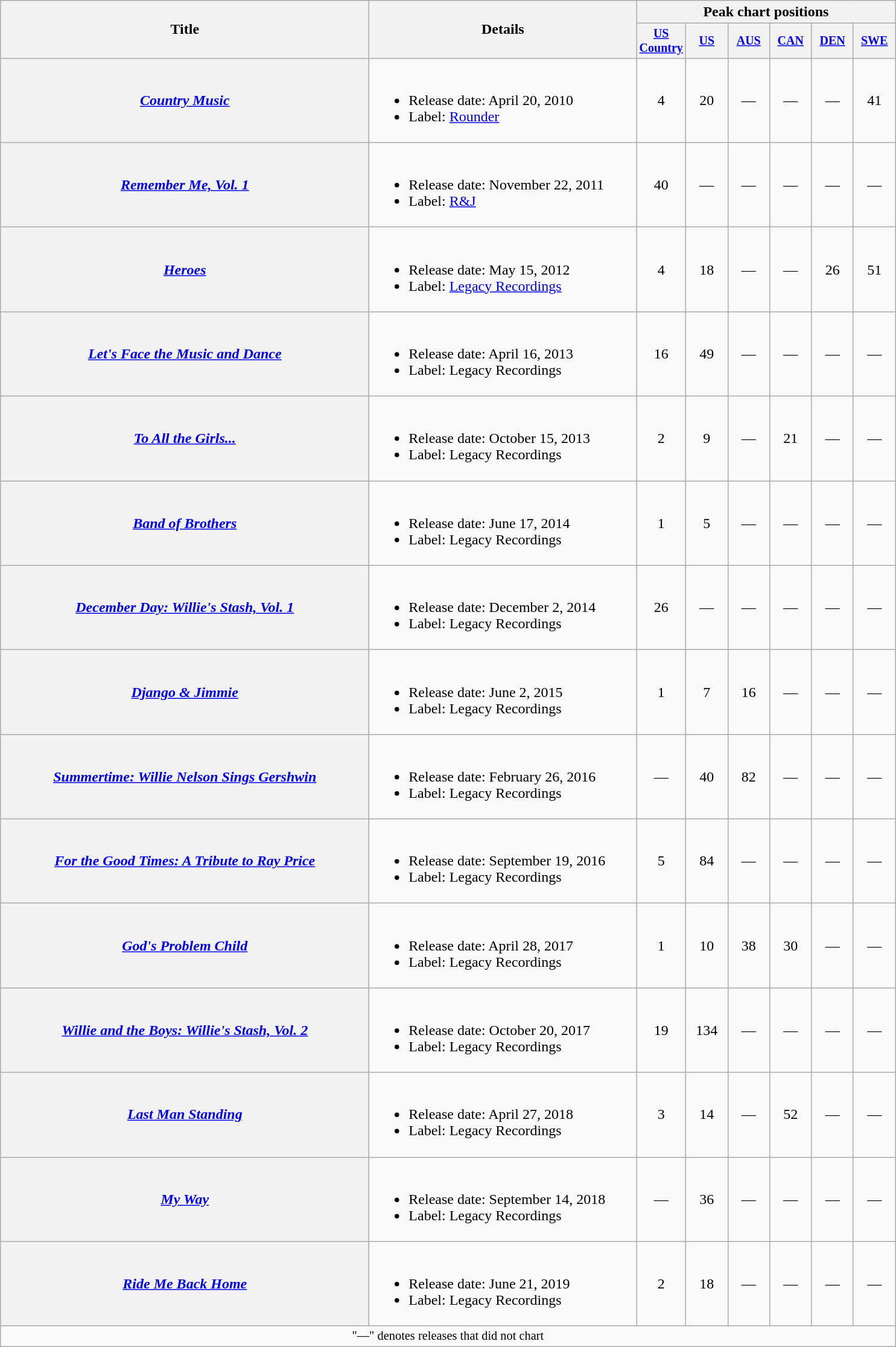<table class="wikitable plainrowheaders" style="text-align:center;">
<tr>
<th rowspan="2" style="width:25em;">Title</th>
<th rowspan="2" style="width:18em;">Details</th>
<th colspan="6">Peak chart positions</th>
</tr>
<tr style="font-size:smaller;">
<th width="40"><a href='#'>US Country</a></th>
<th width="40"><a href='#'>US</a></th>
<th width="40"><a href='#'>AUS</a></th>
<th width="40"><a href='#'>CAN</a></th>
<th width="40"><a href='#'>DEN</a></th>
<th width="40"><a href='#'>SWE</a></th>
</tr>
<tr>
<th scope="row"><em><a href='#'>Country Music</a></em></th>
<td align="left"><br><ul><li>Release date: April 20, 2010</li><li>Label: <a href='#'>Rounder</a></li></ul></td>
<td>4</td>
<td>20</td>
<td>—</td>
<td>—</td>
<td>—</td>
<td>41</td>
</tr>
<tr>
<th scope="row"><em><a href='#'>Remember Me, Vol. 1</a></em></th>
<td align="left"><br><ul><li>Release date: November 22, 2011</li><li>Label: <a href='#'>R&J</a></li></ul></td>
<td>40</td>
<td>—</td>
<td>—</td>
<td>—</td>
<td>—</td>
<td>—</td>
</tr>
<tr>
<th scope="row"><em><a href='#'>Heroes</a></em></th>
<td align="left"><br><ul><li>Release date: May 15, 2012</li><li>Label: <a href='#'>Legacy Recordings</a></li></ul></td>
<td>4</td>
<td>18</td>
<td>—</td>
<td>—</td>
<td>26</td>
<td>51</td>
</tr>
<tr>
<th scope="row"><em><a href='#'>Let's Face the Music and Dance</a></em></th>
<td align="left"><br><ul><li>Release date: April 16, 2013</li><li>Label: Legacy Recordings</li></ul></td>
<td>16</td>
<td>49</td>
<td>—</td>
<td>—</td>
<td>—</td>
<td>—</td>
</tr>
<tr>
<th scope="row"><em><a href='#'>To All the Girls...</a></em></th>
<td align="left"><br><ul><li>Release date: October 15, 2013</li><li>Label: Legacy Recordings</li></ul></td>
<td>2</td>
<td>9</td>
<td>—</td>
<td>21</td>
<td>—</td>
<td>—</td>
</tr>
<tr>
<th scope="row"><em><a href='#'>Band of Brothers</a></em></th>
<td align="left"><br><ul><li>Release date: June 17, 2014</li><li>Label: Legacy Recordings</li></ul></td>
<td>1</td>
<td>5</td>
<td>—</td>
<td>—</td>
<td>—</td>
<td>—</td>
</tr>
<tr>
<th scope="row"><em><a href='#'>December Day: Willie's Stash, Vol. 1</a></em><br></th>
<td align="left"><br><ul><li>Release date: December 2, 2014</li><li>Label: Legacy Recordings</li></ul></td>
<td>26</td>
<td>—</td>
<td>—</td>
<td>—</td>
<td>—</td>
<td>—</td>
</tr>
<tr>
<th scope="row"><em><a href='#'>Django & Jimmie</a></em><br></th>
<td align="left"><br><ul><li>Release date: June 2, 2015</li><li>Label: Legacy Recordings</li></ul></td>
<td>1</td>
<td>7</td>
<td>16</td>
<td>—</td>
<td>—</td>
<td>—</td>
</tr>
<tr>
<th scope="row"><em><a href='#'>Summertime: Willie Nelson Sings Gershwin</a></em></th>
<td align="left"><br><ul><li>Release date: February 26, 2016</li><li>Label: Legacy Recordings</li></ul></td>
<td>—</td>
<td>40</td>
<td>82</td>
<td>—</td>
<td>—</td>
<td>—</td>
</tr>
<tr>
<th scope="row"><em><a href='#'>For the Good Times: A Tribute to Ray Price</a></em></th>
<td align="left"><br><ul><li>Release date: September 19, 2016</li><li>Label: Legacy Recordings</li></ul></td>
<td>5</td>
<td>84</td>
<td>—</td>
<td>—</td>
<td>—</td>
<td>—</td>
</tr>
<tr>
<th scope="row"><em><a href='#'>God's Problem Child</a></em></th>
<td align="left"><br><ul><li>Release date: April 28, 2017</li><li>Label: Legacy Recordings</li></ul></td>
<td>1</td>
<td>10</td>
<td>38</td>
<td>30</td>
<td>—</td>
<td>—</td>
</tr>
<tr>
<th scope="row"><em><a href='#'>Willie and the Boys: Willie's Stash, Vol. 2</a></em><br></th>
<td align="left"><br><ul><li>Release date: October 20, 2017</li><li>Label: Legacy Recordings</li></ul></td>
<td>19</td>
<td>134</td>
<td>—</td>
<td>—</td>
<td>—</td>
<td>—</td>
</tr>
<tr>
<th scope="row"><em><a href='#'>Last Man Standing</a></em><br></th>
<td align="left"><br><ul><li>Release date: April 27, 2018</li><li>Label: Legacy Recordings</li></ul></td>
<td>3</td>
<td>14</td>
<td>—</td>
<td>52</td>
<td>—</td>
<td>—</td>
</tr>
<tr>
<th scope="row"><em><a href='#'>My Way</a></em></th>
<td align="left"><br><ul><li>Release date: September 14, 2018</li><li>Label: Legacy Recordings</li></ul></td>
<td>—</td>
<td>36</td>
<td>—</td>
<td>—</td>
<td>—</td>
<td>—</td>
</tr>
<tr>
<th scope="row"><em><a href='#'>Ride Me Back Home</a></em></th>
<td align="left"><br><ul><li>Release date: June 21, 2019</li><li>Label: Legacy Recordings</li></ul></td>
<td>2</td>
<td>18</td>
<td>—</td>
<td>—</td>
<td>—</td>
<td>—</td>
</tr>
<tr>
<td colspan="8" style="font-size:85%">"—" denotes releases that did not chart</td>
</tr>
</table>
